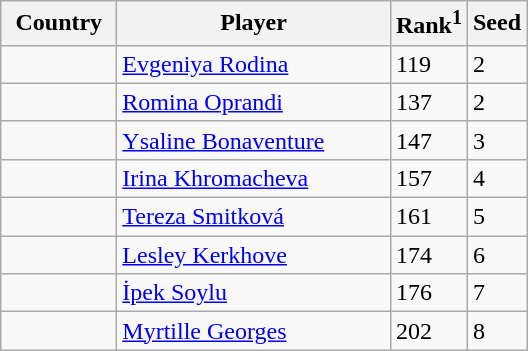<table class="sortable wikitable">
<tr>
<th width="70">Country</th>
<th width="175">Player</th>
<th>Rank<sup>1</sup></th>
<th>Seed</th>
</tr>
<tr>
<td></td>
<td><a href='#'>Evgeniya Rodina</a></td>
<td>119</td>
<td>2</td>
</tr>
<tr>
<td></td>
<td><a href='#'>Romina Oprandi</a></td>
<td>137</td>
<td>2</td>
</tr>
<tr>
<td></td>
<td><a href='#'>Ysaline Bonaventure</a></td>
<td>147</td>
<td>3</td>
</tr>
<tr>
<td></td>
<td><a href='#'>Irina Khromacheva</a></td>
<td>157</td>
<td>4</td>
</tr>
<tr>
<td></td>
<td><a href='#'>Tereza Smitková</a></td>
<td>161</td>
<td>5</td>
</tr>
<tr>
<td></td>
<td><a href='#'>Lesley Kerkhove</a></td>
<td>174</td>
<td>6</td>
</tr>
<tr>
<td></td>
<td><a href='#'>İpek Soylu</a></td>
<td>176</td>
<td>7</td>
</tr>
<tr>
<td></td>
<td><a href='#'>Myrtille Georges</a></td>
<td>202</td>
<td>8</td>
</tr>
</table>
